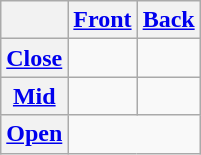<table class="wikitable mw-collapsible" style="text-align:center">
<tr>
<th></th>
<th><a href='#'>Front</a></th>
<th><a href='#'>Back</a></th>
</tr>
<tr>
<th><a href='#'>Close</a></th>
<td></td>
<td></td>
</tr>
<tr>
<th><a href='#'>Mid</a></th>
<td></td>
<td></td>
</tr>
<tr>
<th><a href='#'>Open</a></th>
<td colspan="2"></td>
</tr>
</table>
